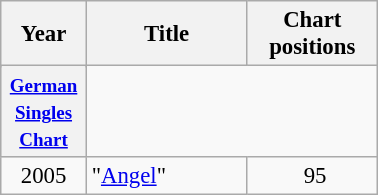<table class="wikitable" style="font-size: 95%;">
<tr>
<th width="50" rowspan="2">Year</th>
<th width="100" rowspan="2">Title</th>
<th width="80" colspan="2">Chart positions</th>
</tr>
<tr>
</tr>
<tr bgcolor="#DDDDDD">
<th align="center"><small><a href='#'>German Singles Chart</a></small></th>
</tr>
<tr>
<td align="center" rowspan=>2005</td>
<td align="left">"<a href='#'>Angel</a>"</td>
<td align="center"> 95</td>
</tr>
</table>
